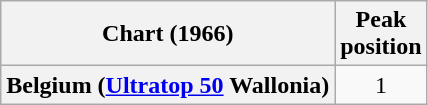<table class="wikitable plainrowheaders" style="text-align:center">
<tr>
<th scope="col">Chart (1966)</th>
<th scope="col">Peak<br>position</th>
</tr>
<tr>
<th scope="row">Belgium (<a href='#'>Ultratop 50</a> Wallonia)</th>
<td>1</td>
</tr>
</table>
